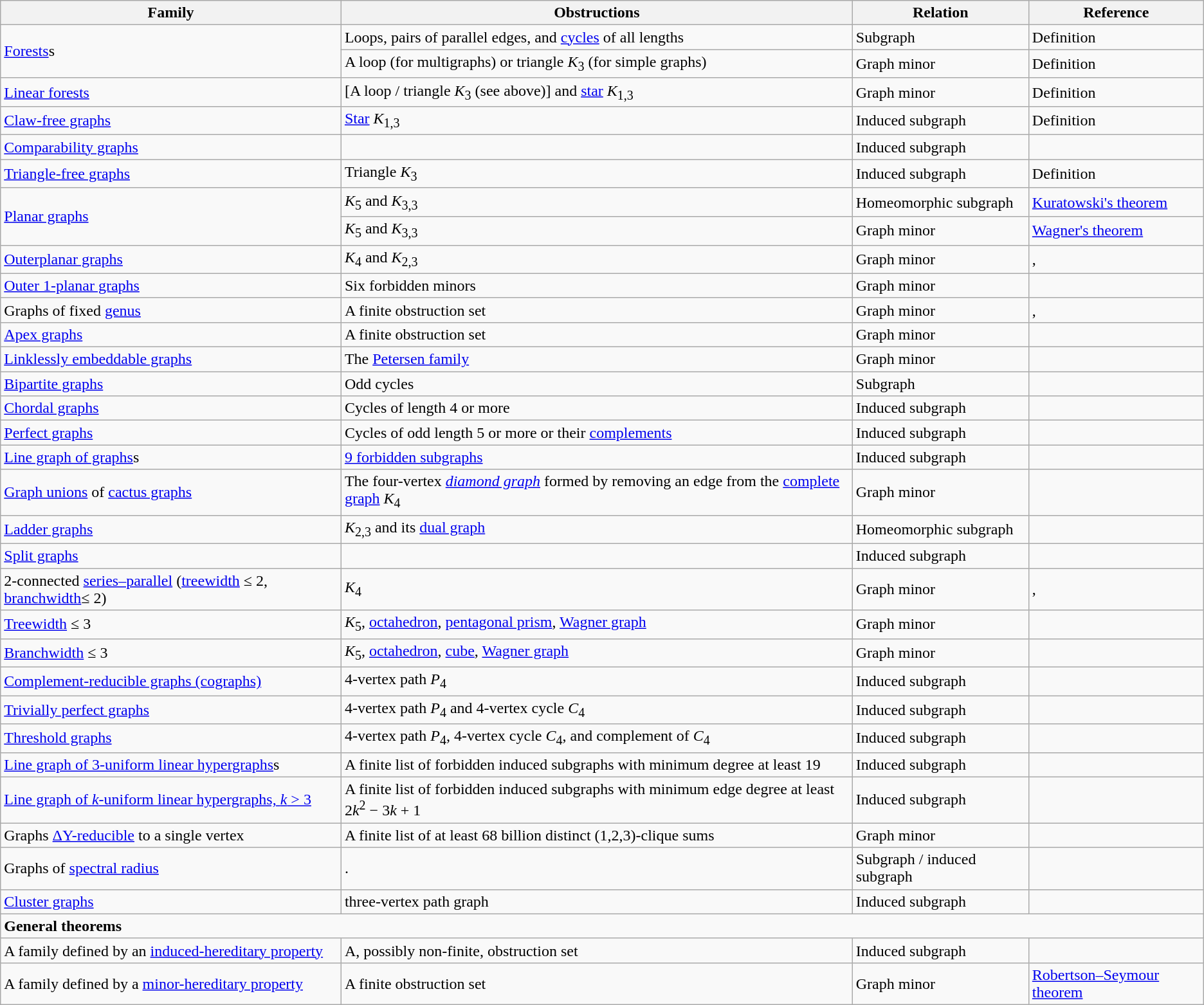<table class="wikitable">
<tr>
<th>Family</th>
<th>Obstructions</th>
<th>Relation</th>
<th>Reference</th>
</tr>
<tr>
<td rowspan=2><a href='#'>Forests</a>s</td>
<td>Loops, pairs of parallel edges, and <a href='#'>cycles</a> of all lengths</td>
<td>Subgraph</td>
<td>Definition</td>
</tr>
<tr>
<td>A loop (for multigraphs) or triangle <em>K</em><sub>3</sub> (for simple graphs)</td>
<td>Graph minor</td>
<td>Definition</td>
</tr>
<tr>
<td><a href='#'>Linear forests</a></td>
<td>[A loop / triangle <em>K</em><sub>3</sub> (see above)] and <a href='#'>star</a> <em>K</em><sub>1,3</sub></td>
<td>Graph minor</td>
<td>Definition</td>
</tr>
<tr>
<td><a href='#'>Claw-free graphs</a></td>
<td><a href='#'>Star</a> <em>K</em><sub>1,3</sub></td>
<td>Induced subgraph</td>
<td>Definition</td>
</tr>
<tr>
<td><a href='#'>Comparability graphs</a></td>
<td></td>
<td>Induced subgraph</td>
<td></td>
</tr>
<tr>
<td><a href='#'>Triangle-free graphs</a></td>
<td>Triangle <em>K</em><sub>3</sub></td>
<td>Induced subgraph</td>
<td>Definition</td>
</tr>
<tr>
<td rowspan=2><a href='#'>Planar graphs</a></td>
<td><em>K</em><sub>5</sub> and <em>K</em><sub>3,3</sub></td>
<td>Homeomorphic subgraph</td>
<td><a href='#'>Kuratowski's theorem</a></td>
</tr>
<tr>
<td><em>K</em><sub>5</sub> and <em>K</em><sub>3,3</sub></td>
<td>Graph minor</td>
<td><a href='#'>Wagner's theorem</a></td>
</tr>
<tr>
<td><a href='#'>Outerplanar graphs</a></td>
<td><em>K</em><sub>4</sub> and <em>K</em><sub>2,3</sub></td>
<td>Graph minor</td>
<td>, </td>
</tr>
<tr>
<td><a href='#'>Outer 1-planar graphs</a></td>
<td>Six forbidden minors</td>
<td>Graph minor</td>
<td></td>
</tr>
<tr>
<td>Graphs of fixed <a href='#'>genus</a></td>
<td>A finite obstruction set</td>
<td>Graph minor</td>
<td>, </td>
</tr>
<tr>
<td><a href='#'>Apex graphs</a></td>
<td>A finite obstruction set</td>
<td>Graph minor</td>
<td></td>
</tr>
<tr>
<td><a href='#'>Linklessly embeddable graphs</a></td>
<td>The <a href='#'>Petersen family</a></td>
<td>Graph minor</td>
<td></td>
</tr>
<tr>
<td><a href='#'>Bipartite graphs</a></td>
<td>Odd cycles</td>
<td>Subgraph</td>
<td></td>
</tr>
<tr>
<td><a href='#'>Chordal graphs</a></td>
<td>Cycles of length 4 or more</td>
<td>Induced subgraph</td>
<td></td>
</tr>
<tr>
<td><a href='#'>Perfect graphs</a></td>
<td>Cycles of odd length 5 or more or their <a href='#'>complements</a></td>
<td>Induced subgraph</td>
<td></td>
</tr>
<tr>
<td><a href='#'>Line graph of graphs</a>s</td>
<td><a href='#'>9 forbidden subgraphs</a></td>
<td>Induced subgraph</td>
<td></td>
</tr>
<tr>
<td><a href='#'>Graph unions</a> of <a href='#'>cactus graphs</a></td>
<td>The four-vertex <em><a href='#'>diamond graph</a></em> formed by removing an edge from the <a href='#'>complete graph</a> <em>K</em><sub>4</sub></td>
<td>Graph minor</td>
<td></td>
</tr>
<tr>
<td><a href='#'>Ladder graphs</a></td>
<td><em>K</em><sub>2,3</sub> and its <a href='#'>dual graph</a></td>
<td>Homeomorphic subgraph</td>
<td></td>
</tr>
<tr>
<td><a href='#'>Split graphs</a></td>
<td></td>
<td>Induced subgraph</td>
<td></td>
</tr>
<tr>
<td>2-connected <a href='#'>series–parallel</a> (<a href='#'>treewidth</a> ≤ 2, <a href='#'>branchwidth</a>≤ 2)</td>
<td><em>K</em><sub>4</sub></td>
<td>Graph minor</td>
<td>, </td>
</tr>
<tr>
<td><a href='#'>Treewidth</a> ≤ 3</td>
<td><em>K</em><sub>5</sub>, <a href='#'>octahedron</a>, <a href='#'>pentagonal prism</a>, <a href='#'>Wagner graph</a></td>
<td>Graph minor</td>
<td></td>
</tr>
<tr>
<td><a href='#'>Branchwidth</a> ≤ 3</td>
<td><em>K</em><sub>5</sub>, <a href='#'>octahedron</a>, <a href='#'>cube</a>, <a href='#'>Wagner graph</a></td>
<td>Graph minor</td>
<td></td>
</tr>
<tr>
<td><a href='#'>Complement-reducible graphs (cographs)</a></td>
<td>4-vertex path <em>P</em><sub>4</sub></td>
<td>Induced subgraph</td>
<td></td>
</tr>
<tr>
<td><a href='#'>Trivially perfect graphs</a></td>
<td>4-vertex path <em>P</em><sub>4</sub> and 4-vertex cycle <em>C</em><sub>4</sub></td>
<td>Induced subgraph</td>
<td></td>
</tr>
<tr>
<td><a href='#'>Threshold graphs</a></td>
<td>4-vertex path <em>P</em><sub>4</sub>, 4-vertex cycle <em>C</em><sub>4</sub>, and complement of <em>C</em><sub>4</sub></td>
<td>Induced subgraph</td>
<td></td>
</tr>
<tr>
<td><a href='#'>Line graph of 3-uniform linear hypergraphs</a>s</td>
<td>A finite list of forbidden induced subgraphs with minimum degree at least 19</td>
<td>Induced subgraph</td>
<td></td>
</tr>
<tr>
<td><a href='#'>Line graph of <em>k</em>-uniform linear hypergraphs, <em>k</em> > 3</a></td>
<td>A finite list of forbidden induced subgraphs with minimum edge degree at least 2<em>k</em><sup>2</sup> − 3<em>k</em> + 1</td>
<td>Induced subgraph</td>
<td></td>
</tr>
<tr>
<td>Graphs <a href='#'>ΔY-reducible</a> to a single vertex</td>
<td>A finite list of at least 68 billion distinct (1,2,3)-clique sums</td>
<td>Graph minor</td>
<td></td>
</tr>
<tr>
<td>Graphs of <a href='#'>spectral radius</a></td>
<td>.</td>
<td>Subgraph / induced subgraph</td>
<td></td>
</tr>
<tr>
<td><a href='#'>Cluster graphs</a></td>
<td>three-vertex path graph</td>
<td>Induced subgraph</td>
<td></td>
</tr>
<tr>
<td colspan=4 style="font-weight:bold;">General theorems</td>
</tr>
<tr>
<td>A family defined by an <a href='#'>induced-hereditary property</a></td>
<td>A, possibly non-finite, obstruction set</td>
<td>Induced subgraph</td>
<td></td>
</tr>
<tr>
<td>A family defined by a <a href='#'>minor-hereditary property</a></td>
<td>A finite obstruction set</td>
<td>Graph minor</td>
<td><a href='#'>Robertson–Seymour theorem</a><br></td>
</tr>
</table>
